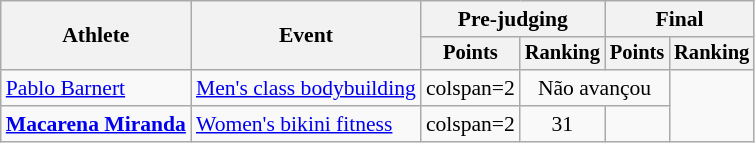<table class=wikitable style="font-size:90%">
<tr>
<th rowspan="2">Athlete</th>
<th rowspan="2">Event</th>
<th colspan="2">Pre-judging</th>
<th colspan="2">Final</th>
</tr>
<tr style="font-size:95%">
<th>Points</th>
<th>Ranking</th>
<th>Points</th>
<th>Ranking</th>
</tr>
<tr align=center>
<td align=left><a href='#'>Pablo Barnert</a></td>
<td align=left><a href='#'>Men's class bodybuilding</a></td>
<td>colspan=2 </td>
<td colspan=2>Não avançou</td>
</tr>
<tr align=center>
<td align=left><strong><a href='#'>Macarena Miranda</a></strong></td>
<td align=left><a href='#'>Women's bikini fitness</a></td>
<td>colspan=2 </td>
<td>31</td>
<td></td>
</tr>
</table>
